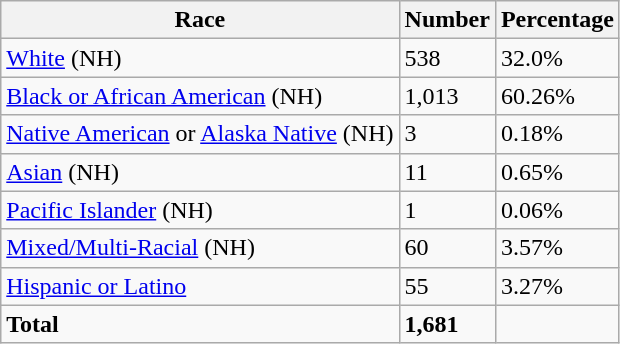<table class="wikitable">
<tr>
<th>Race</th>
<th>Number</th>
<th>Percentage</th>
</tr>
<tr>
<td><a href='#'>White</a> (NH)</td>
<td>538</td>
<td>32.0%</td>
</tr>
<tr>
<td><a href='#'>Black or African American</a> (NH)</td>
<td>1,013</td>
<td>60.26%</td>
</tr>
<tr>
<td><a href='#'>Native American</a> or <a href='#'>Alaska Native</a> (NH)</td>
<td>3</td>
<td>0.18%</td>
</tr>
<tr>
<td><a href='#'>Asian</a> (NH)</td>
<td>11</td>
<td>0.65%</td>
</tr>
<tr>
<td><a href='#'>Pacific Islander</a> (NH)</td>
<td>1</td>
<td>0.06%</td>
</tr>
<tr>
<td><a href='#'>Mixed/Multi-Racial</a> (NH)</td>
<td>60</td>
<td>3.57%</td>
</tr>
<tr>
<td><a href='#'>Hispanic or Latino</a></td>
<td>55</td>
<td>3.27%</td>
</tr>
<tr>
<td><strong>Total</strong></td>
<td><strong>1,681</strong></td>
<td></td>
</tr>
</table>
